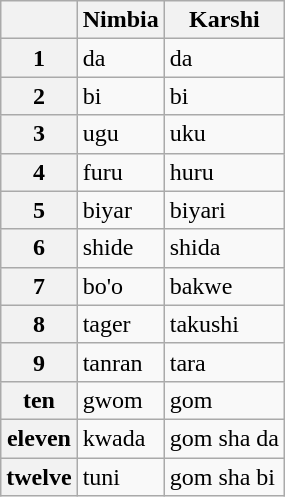<table class="wikitable">
<tr>
<th></th>
<th>Nimbia</th>
<th>Karshi</th>
</tr>
<tr>
<th>1</th>
<td>da</td>
<td>da</td>
</tr>
<tr>
<th>2</th>
<td>bi</td>
<td>bi</td>
</tr>
<tr>
<th>3</th>
<td>ugu</td>
<td>uku</td>
</tr>
<tr>
<th>4</th>
<td>furu</td>
<td>huru</td>
</tr>
<tr>
<th>5</th>
<td>biyar</td>
<td>biyari</td>
</tr>
<tr>
<th>6</th>
<td>shide</td>
<td>shida</td>
</tr>
<tr>
<th>7</th>
<td>bo'o</td>
<td>bakwe</td>
</tr>
<tr>
<th>8</th>
<td>tager</td>
<td>takushi</td>
</tr>
<tr>
<th>9</th>
<td>tanran</td>
<td>tara</td>
</tr>
<tr>
<th>ten</th>
<td>gwom</td>
<td>gom</td>
</tr>
<tr>
<th>eleven</th>
<td>kwada</td>
<td>gom sha da</td>
</tr>
<tr>
<th>twelve</th>
<td>tuni</td>
<td>gom sha bi</td>
</tr>
</table>
